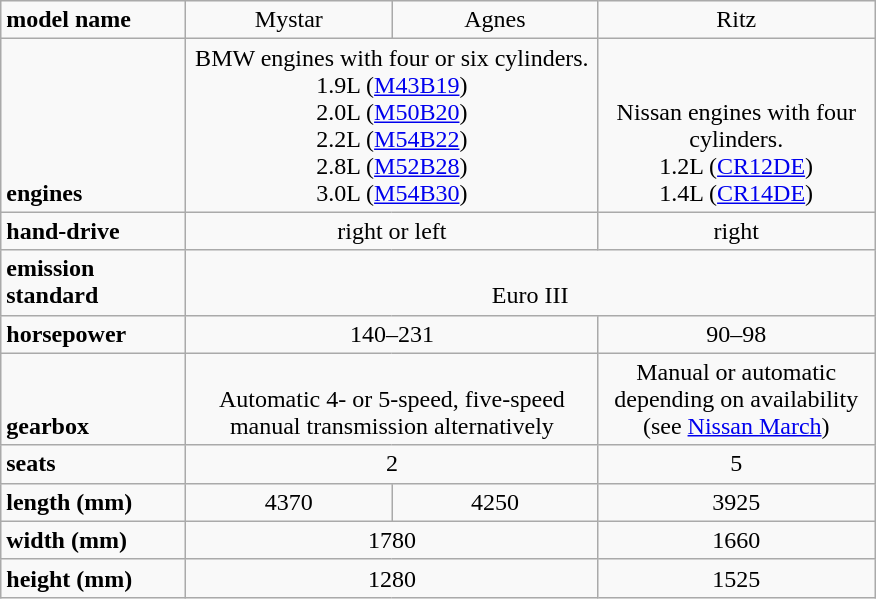<table class="wikitable">
<tr>
<td style="font-weight:bold; height:13px; width:116px; vertical-align:bottom;">model name</td>
<td style="text-align:center; width:130px; vertical-align:bottom;">Mystar</td>
<td style="text-align:center; width:130px; vertical-align:bottom;">Agnes</td>
<td style="text-align:center; width:177px; vertical-align:bottom;">Ritz</td>
</tr>
<tr>
<td style="height:26px; font-weight:bold; vertical-align:bottom;">engines</td>
<td colspan="2"  style="text-align:center; vertical-align:bottom;">BMW engines with four or six cylinders.<br>1.9L (<a href='#'>M43B19</a>)<br>2.0L (<a href='#'>M50B20</a>)<br>2.2L (<a href='#'>M54B22</a>)<br>2.8L (<a href='#'>M52B28</a>)<br>3.0L (<a href='#'>M54B30</a>)</td>
<td style="text-align:center; vertical-align:bottom;">Nissan engines with four cylinders.<br>1.2L (<a href='#'>CR12DE</a>)<br>1.4L (<a href='#'>CR14DE</a>)</td>
</tr>
<tr>
<td style="height:13px; font-weight:bold; vertical-align:bottom;">hand-drive</td>
<td colspan="2"  style="text-align:center; vertical-align:bottom;">right or left</td>
<td style="text-align:center; vertical-align:bottom;">right</td>
</tr>
<tr>
<td style="height:13px; font-weight:bold; vertical-align:bottom;">emission standard</td>
<td colspan="3"  style="text-align:center; vertical-align:bottom;">Euro III</td>
</tr>
<tr>
<td style="height:13px; font-weight:bold; vertical-align:bottom;">horsepower</td>
<td colspan="2"  style="text-align:center; vertical-align:bottom;">140–231</td>
<td style="text-align:center; vertical-align:bottom;">90–98</td>
</tr>
<tr>
<td style="height:38px; font-weight:bold; vertical-align:bottom;">gearbox</td>
<td colspan="2"  style="text-align:center; vertical-align:bottom;">Automatic 4- or 5-speed, five-speed manual transmission alternatively</td>
<td style="text-align:center; vertical-align:bottom;">Manual or automatic depending on availability<br>(see <a href='#'>Nissan March</a>)</td>
</tr>
<tr>
<td style="height:13px; font-weight:bold; vertical-align:bottom;">seats</td>
<td colspan="2"  style="text-align:center; vertical-align:bottom;">2</td>
<td style="text-align:center; vertical-align:bottom;">5</td>
</tr>
<tr>
<td style="height:13px; font-weight:bold; vertical-align:bottom;">length (mm)</td>
<td style="text-align:center; vertical-align:bottom;">4370</td>
<td style="text-align:center; vertical-align:bottom;">4250</td>
<td style="text-align:center; vertical-align:bottom;">3925</td>
</tr>
<tr>
<td style="height:13px; font-weight:bold; vertical-align:bottom;">width (mm)</td>
<td colspan="2"  style="text-align:center; vertical-align:bottom;">1780</td>
<td style="text-align:center; vertical-align:bottom;">1660</td>
</tr>
<tr>
<td style="height:13px; font-weight:bold; vertical-align:bottom;">height (mm)</td>
<td colspan="2"  style="text-align:center; vertical-align:bottom;">1280</td>
<td style="text-align:center; vertical-align:bottom;">1525</td>
</tr>
</table>
